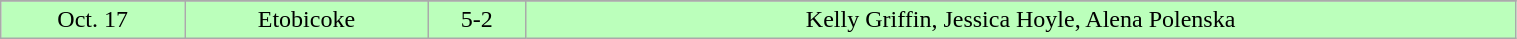<table class="wikitable" width="80%">
<tr align="center">
</tr>
<tr align="center" bgcolor="bbffbb">
<td>Oct. 17</td>
<td>Etobicoke</td>
<td>5-2</td>
<td>Kelly Griffin, Jessica Hoyle, Alena Polenska</td>
</tr>
</table>
